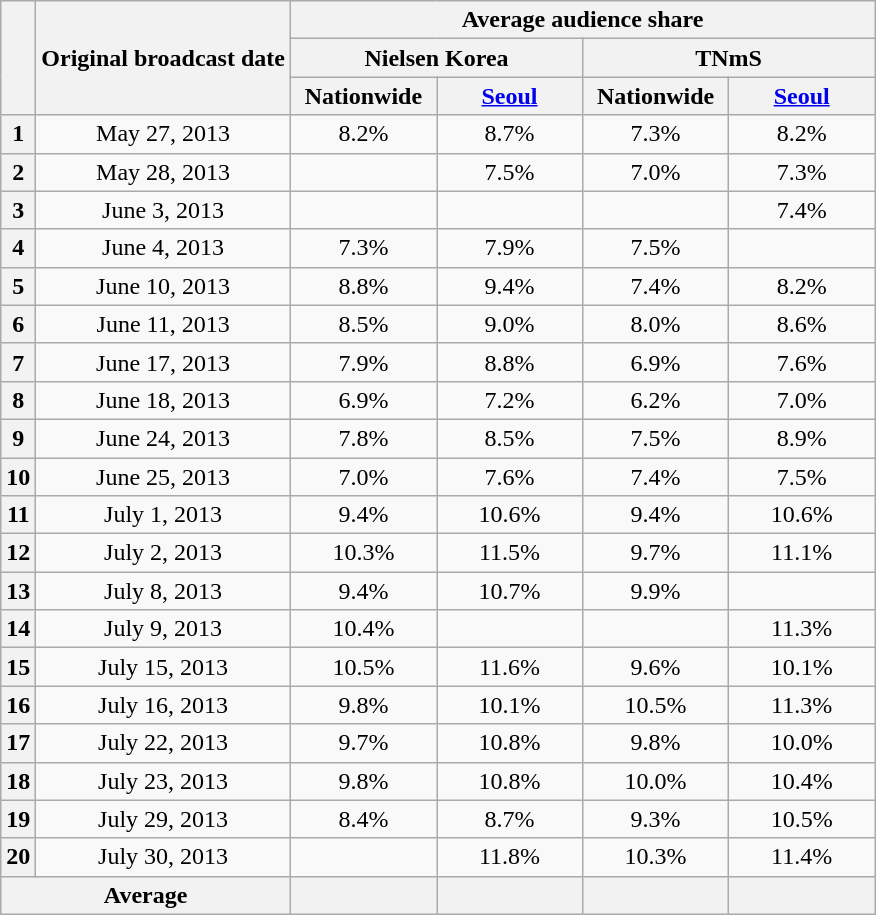<table class=wikitable style="text-align:center">
<tr>
<th rowspan="3"></th>
<th rowspan="3">Original broadcast date</th>
<th colspan="4">Average audience share</th>
</tr>
<tr>
<th colspan="2">Nielsen Korea</th>
<th colspan="2">TNmS</th>
</tr>
<tr>
<th width="90">Nationwide</th>
<th width="90"><a href='#'>Seoul</a></th>
<th width="90">Nationwide</th>
<th width="90"><a href='#'>Seoul</a></th>
</tr>
<tr>
<th>1</th>
<td>May 27, 2013</td>
<td>8.2%</td>
<td>8.7%</td>
<td>7.3%</td>
<td>8.2%</td>
</tr>
<tr>
<th>2</th>
<td>May 28, 2013</td>
<td><strong></strong></td>
<td>7.5%</td>
<td>7.0%</td>
<td>7.3%</td>
</tr>
<tr>
<th>3</th>
<td>June 3, 2013</td>
<td><strong></strong></td>
<td><strong></strong></td>
<td><strong></strong></td>
<td>7.4%</td>
</tr>
<tr>
<th>4</th>
<td>June 4, 2013</td>
<td>7.3%</td>
<td>7.9%</td>
<td>7.5%</td>
<td><strong></strong></td>
</tr>
<tr>
<th>5</th>
<td>June 10, 2013</td>
<td>8.8%</td>
<td>9.4%</td>
<td>7.4%</td>
<td>8.2%</td>
</tr>
<tr>
<th>6</th>
<td>June 11, 2013</td>
<td>8.5%</td>
<td>9.0%</td>
<td>8.0%</td>
<td>8.6%</td>
</tr>
<tr>
<th>7</th>
<td>June 17, 2013</td>
<td>7.9%</td>
<td>8.8%</td>
<td>6.9%</td>
<td>7.6%</td>
</tr>
<tr>
<th>8</th>
<td>June 18, 2013</td>
<td>6.9%</td>
<td>7.2%</td>
<td>6.2%</td>
<td>7.0%</td>
</tr>
<tr>
<th>9</th>
<td>June 24, 2013</td>
<td>7.8%</td>
<td>8.5%</td>
<td>7.5%</td>
<td>8.9%</td>
</tr>
<tr>
<th>10</th>
<td>June 25, 2013</td>
<td>7.0%</td>
<td>7.6%</td>
<td>7.4%</td>
<td>7.5%</td>
</tr>
<tr>
<th>11</th>
<td>July 1, 2013</td>
<td>9.4%</td>
<td>10.6%</td>
<td>9.4%</td>
<td>10.6%</td>
</tr>
<tr>
<th>12</th>
<td>July 2, 2013</td>
<td>10.3%</td>
<td>11.5%</td>
<td>9.7%</td>
<td>11.1%</td>
</tr>
<tr>
<th>13</th>
<td>July 8, 2013</td>
<td>9.4%</td>
<td>10.7%</td>
<td>9.9%</td>
<td><strong></strong></td>
</tr>
<tr>
<th>14</th>
<td>July 9, 2013</td>
<td>10.4%</td>
<td><strong></strong></td>
<td><strong></strong></td>
<td>11.3%</td>
</tr>
<tr>
<th>15</th>
<td>July 15, 2013</td>
<td>10.5%</td>
<td>11.6%</td>
<td>9.6%</td>
<td>10.1%</td>
</tr>
<tr>
<th>16</th>
<td>July 16, 2013</td>
<td>9.8%</td>
<td>10.1%</td>
<td>10.5%</td>
<td>11.3%</td>
</tr>
<tr>
<th>17</th>
<td>July 22, 2013</td>
<td>9.7%</td>
<td>10.8%</td>
<td>9.8%</td>
<td>10.0%</td>
</tr>
<tr>
<th>18</th>
<td>July 23, 2013</td>
<td>9.8%</td>
<td>10.8%</td>
<td>10.0%</td>
<td>10.4%</td>
</tr>
<tr>
<th>19</th>
<td>July 29, 2013</td>
<td>8.4%</td>
<td>8.7%</td>
<td>9.3%</td>
<td>10.5%</td>
</tr>
<tr>
<th>20</th>
<td>July 30, 2013</td>
<td><strong></strong></td>
<td>11.8%</td>
<td>10.3%</td>
<td>11.4%</td>
</tr>
<tr>
<th colspan="2">Average</th>
<th><strong></strong></th>
<th><strong></strong></th>
<th><strong></strong></th>
<th><strong></strong></th>
</tr>
</table>
